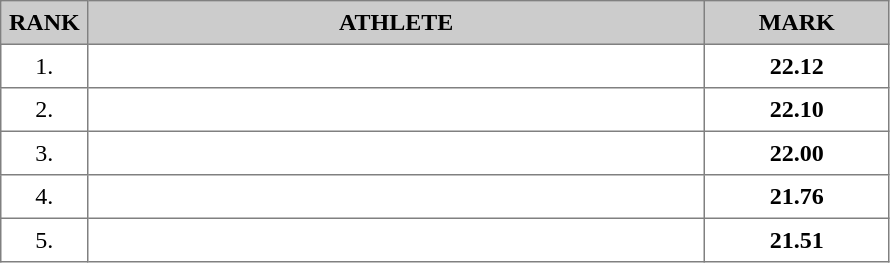<table border="1" cellspacing="2" cellpadding="5" style="border-collapse: collapse; font-size: 100%;">
<tr bgcolor="cccccc">
<th>RANK</th>
<th align="center" style="width: 25em">ATHLETE</th>
<th align="center" style="width: 7em">MARK</th>
</tr>
<tr>
<td align="center">1.</td>
<td></td>
<td align="center"><strong>22.12</strong></td>
</tr>
<tr>
<td align="center">2.</td>
<td></td>
<td align="center"><strong>22.10</strong></td>
</tr>
<tr>
<td align="center">3.</td>
<td></td>
<td align="center"><strong>22.00</strong></td>
</tr>
<tr>
<td align="center">4.</td>
<td></td>
<td align="center"><strong>21.76</strong></td>
</tr>
<tr>
<td align="center">5.</td>
<td></td>
<td align="center"><strong>21.51</strong></td>
</tr>
</table>
